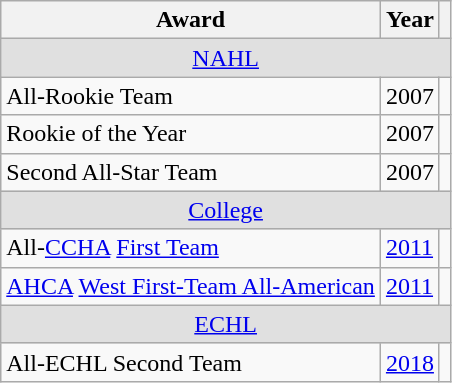<table class="wikitable">
<tr>
<th>Award</th>
<th>Year</th>
<th></th>
</tr>
<tr ALIGN="center" bgcolor="#e0e0e0">
<td colspan="3"><a href='#'>NAHL</a></td>
</tr>
<tr>
<td>All-Rookie Team</td>
<td>2007</td>
<td></td>
</tr>
<tr>
<td>Rookie of the Year</td>
<td>2007</td>
<td></td>
</tr>
<tr>
<td>Second All-Star Team</td>
<td>2007</td>
<td></td>
</tr>
<tr ALIGN="center" bgcolor="#e0e0e0">
<td colspan="3"><a href='#'>College</a></td>
</tr>
<tr>
<td>All-<a href='#'>CCHA</a> <a href='#'>First Team</a></td>
<td><a href='#'>2011</a></td>
<td></td>
</tr>
<tr>
<td><a href='#'>AHCA</a> <a href='#'>West First-Team All-American</a></td>
<td><a href='#'>2011</a></td>
<td></td>
</tr>
<tr ALIGN="center" bgcolor="#e0e0e0">
<td colspan="3"><a href='#'>ECHL</a></td>
</tr>
<tr>
<td>All-ECHL Second Team</td>
<td><a href='#'>2018</a></td>
<td></td>
</tr>
</table>
